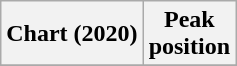<table class="wikitable plainrowheaders" style="text-align:center">
<tr>
<th scope="col">Chart (2020)</th>
<th scope="col">Peak<br>position</th>
</tr>
<tr>
</tr>
</table>
